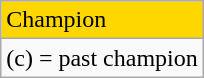<table class="wikitable">
<tr style="background:gold">
<td>Champion</td>
</tr>
<tr>
<td>(c) = past champion</td>
</tr>
</table>
